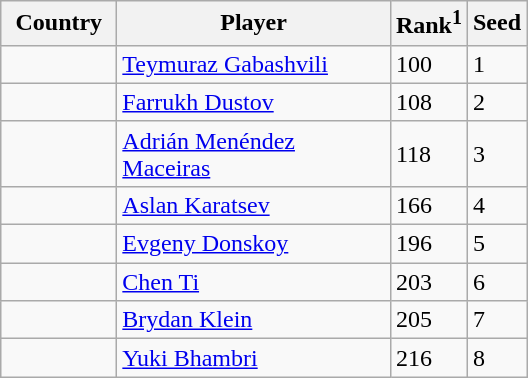<table class="sortable wikitable">
<tr>
<th width="70">Country</th>
<th width="175">Player</th>
<th>Rank<sup>1</sup></th>
<th>Seed</th>
</tr>
<tr>
<td></td>
<td><a href='#'>Teymuraz Gabashvili</a></td>
<td>100</td>
<td>1</td>
</tr>
<tr>
<td></td>
<td><a href='#'>Farrukh Dustov</a></td>
<td>108</td>
<td>2</td>
</tr>
<tr>
<td></td>
<td><a href='#'>Adrián Menéndez Maceiras</a></td>
<td>118</td>
<td>3</td>
</tr>
<tr>
<td></td>
<td><a href='#'>Aslan Karatsev</a></td>
<td>166</td>
<td>4</td>
</tr>
<tr>
<td></td>
<td><a href='#'>Evgeny Donskoy</a></td>
<td>196</td>
<td>5</td>
</tr>
<tr>
<td></td>
<td><a href='#'>Chen Ti</a></td>
<td>203</td>
<td>6</td>
</tr>
<tr>
<td></td>
<td><a href='#'>Brydan Klein</a></td>
<td>205</td>
<td>7</td>
</tr>
<tr>
<td></td>
<td><a href='#'>Yuki Bhambri</a></td>
<td>216</td>
<td>8</td>
</tr>
</table>
